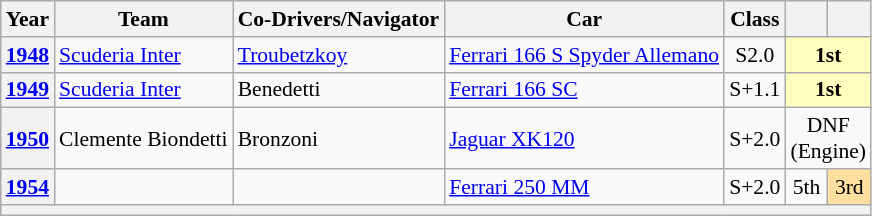<table class="wikitable" style="text-align:center; font-size:90%">
<tr>
<th>Year</th>
<th>Team</th>
<th>Co-Drivers/Navigator</th>
<th>Car</th>
<th>Class</th>
<th></th>
<th></th>
</tr>
<tr>
<th><a href='#'>1948</a></th>
<td align="left"nowrap> <a href='#'>Scuderia Inter</a></td>
<td align="left"nowrap> <a href='#'>Troubetzkoy</a></td>
<td align="left"nowrap><a href='#'>Ferrari 166 S Spyder Allemano</a></td>
<td>S2.0</td>
<td colspan=2 style="background:#ffffbf;"><strong>1st</strong></td>
</tr>
<tr>
<th><a href='#'>1949</a></th>
<td align="left"nowrap> <a href='#'>Scuderia Inter</a></td>
<td align="left"nowrap> Benedetti</td>
<td align="left"nowrap><a href='#'>Ferrari 166 SC</a></td>
<td>S+1.1</td>
<td colspan=2 style="background:#ffffbf;"><strong>1st</strong></td>
</tr>
<tr>
<th><a href='#'>1950</a></th>
<td align="left"nowrap> Clemente Biondetti</td>
<td align="left"nowrap> Bronzoni</td>
<td align="left"nowrap><a href='#'>Jaguar XK120</a></td>
<td>S+2.0</td>
<td colspan=2>DNF<br>(Engine)</td>
</tr>
<tr>
<th><a href='#'>1954</a></th>
<td align="left"nowrap></td>
<td align="left"nowrap></td>
<td align="left"nowrap><a href='#'>Ferrari 250 MM</a></td>
<td>S+2.0</td>
<td>5th</td>
<td style="background:#ffdf9f;">3rd</td>
</tr>
<tr>
<th colspan="7"></th>
</tr>
</table>
